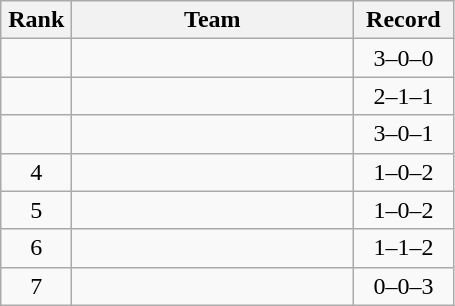<table class="wikitable" style="text-align: center;">
<tr>
<th width=40>Rank</th>
<th width=180>Team</th>
<th width=60>Record</th>
</tr>
<tr>
<td></td>
<td align="left"></td>
<td>3–0–0</td>
</tr>
<tr>
<td></td>
<td align="left"></td>
<td>2–1–1</td>
</tr>
<tr>
<td></td>
<td align="left"></td>
<td>3–0–1</td>
</tr>
<tr>
<td>4</td>
<td align="left"></td>
<td>1–0–2</td>
</tr>
<tr>
<td>5</td>
<td align="left"></td>
<td>1–0–2</td>
</tr>
<tr>
<td>6</td>
<td align="left"></td>
<td>1–1–2</td>
</tr>
<tr>
<td>7</td>
<td align="left"></td>
<td>0–0–3</td>
</tr>
</table>
